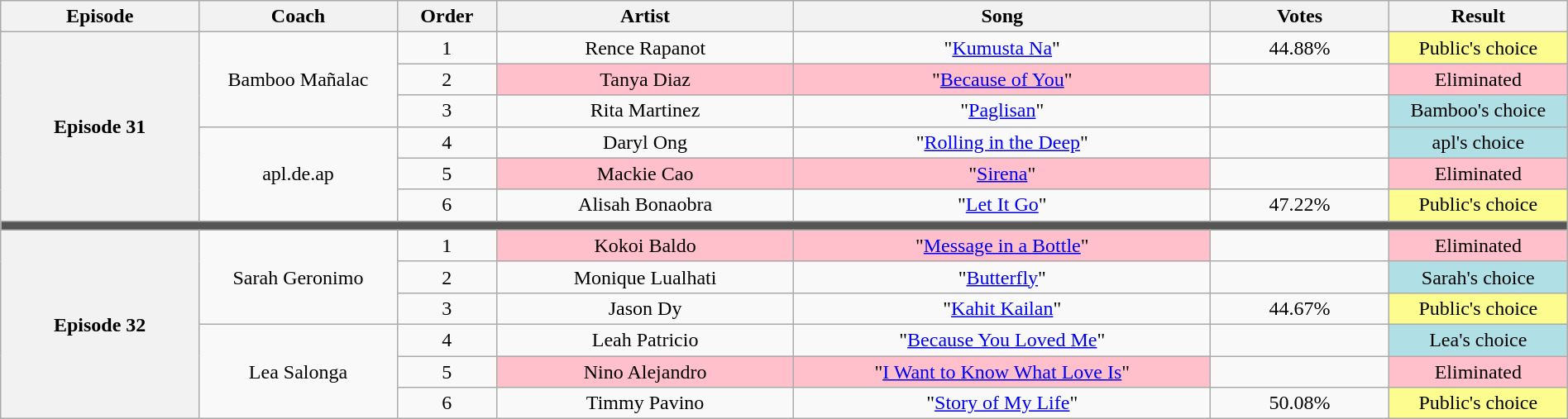<table class="wikitable" style="text-align:center; width:100%;">
<tr>
<th style="width:10%;">Episode</th>
<th style="width:10%;">Coach</th>
<th style="width:05%;">Order</th>
<th style="width:15%;">Artist</th>
<th style="width:21%;">Song</th>
<th style="width:9%;">Votes</th>
<th style="width:9%;">Result</th>
</tr>
<tr>
<th rowspan="6">Episode 31<br><small></small></th>
<td rowspan="3">Bamboo Mañalac</td>
<td>1</td>
<td>Rence Rapanot</td>
<td>"<a href='#'>Kumusta Na</a>"</td>
<td>44.88%</td>
<td style="background:#fdfc8f; ">Public's choice</td>
</tr>
<tr>
<td>2</td>
<td style="background:pink; ">Tanya Diaz</td>
<td style="background:pink; ">"<a href='#'>Because of You</a>"</td>
<td></td>
<td style="background:pink; ">Eliminated</td>
</tr>
<tr>
<td>3</td>
<td>Rita Martinez</td>
<td>"<a href='#'>Paglisan</a>"</td>
<td></td>
<td style="background:#B0E0E6; ">Bamboo's choice</td>
</tr>
<tr>
<td rowspan="3">apl.de.ap</td>
<td>4</td>
<td>Daryl Ong</td>
<td>"<a href='#'>Rolling in the Deep</a>"</td>
<td></td>
<td style="background:#B0E0E6; ">apl's choice</td>
</tr>
<tr>
<td>5</td>
<td style="background:pink; ">Mackie Cao</td>
<td style="background:pink; ">"<a href='#'>Sirena</a>"</td>
<td></td>
<td style="background:pink; ">Eliminated</td>
</tr>
<tr>
<td>6</td>
<td>Alisah Bonaobra</td>
<td>"<a href='#'>Let It Go</a>"</td>
<td>47.22%</td>
<td style="background:#fdfc8f; ">Public's choice</td>
</tr>
<tr>
<th colspan="7" style="background:#555;"></th>
</tr>
<tr>
<th rowspan="6">Episode 32<br><small></small></th>
<td rowspan="3">Sarah Geronimo</td>
<td>1</td>
<td style="background:pink; ">Kokoi Baldo</td>
<td style="background:pink; ">"<a href='#'>Message in a Bottle</a>"</td>
<td></td>
<td style="background:pink; ">Eliminated</td>
</tr>
<tr>
<td>2</td>
<td>Monique Lualhati</td>
<td>"<a href='#'>Butterfly</a>"</td>
<td></td>
<td style="background:#B0E0E6; ">Sarah's choice</td>
</tr>
<tr>
<td>3</td>
<td>Jason Dy</td>
<td>"<a href='#'>Kahit Kailan</a>"</td>
<td>44.67%</td>
<td style="background:#fdfc8f; ">Public's choice</td>
</tr>
<tr>
<td rowspan="3">Lea Salonga</td>
<td>4</td>
<td>Leah Patricio</td>
<td>"<a href='#'>Because You Loved Me</a>"</td>
<td></td>
<td style="background:#B0E0E6; ">Lea's choice</td>
</tr>
<tr>
<td>5</td>
<td style="background:pink; ">Nino Alejandro</td>
<td style="background:pink; ">"<a href='#'>I Want to Know What Love Is</a>"</td>
<td></td>
<td style="background:pink; ">Eliminated</td>
</tr>
<tr>
<td>6</td>
<td>Timmy Pavino</td>
<td>"<a href='#'>Story of My Life</a>"</td>
<td>50.08%</td>
<td style="background:#fdfc8f; ">Public's choice</td>
</tr>
</table>
